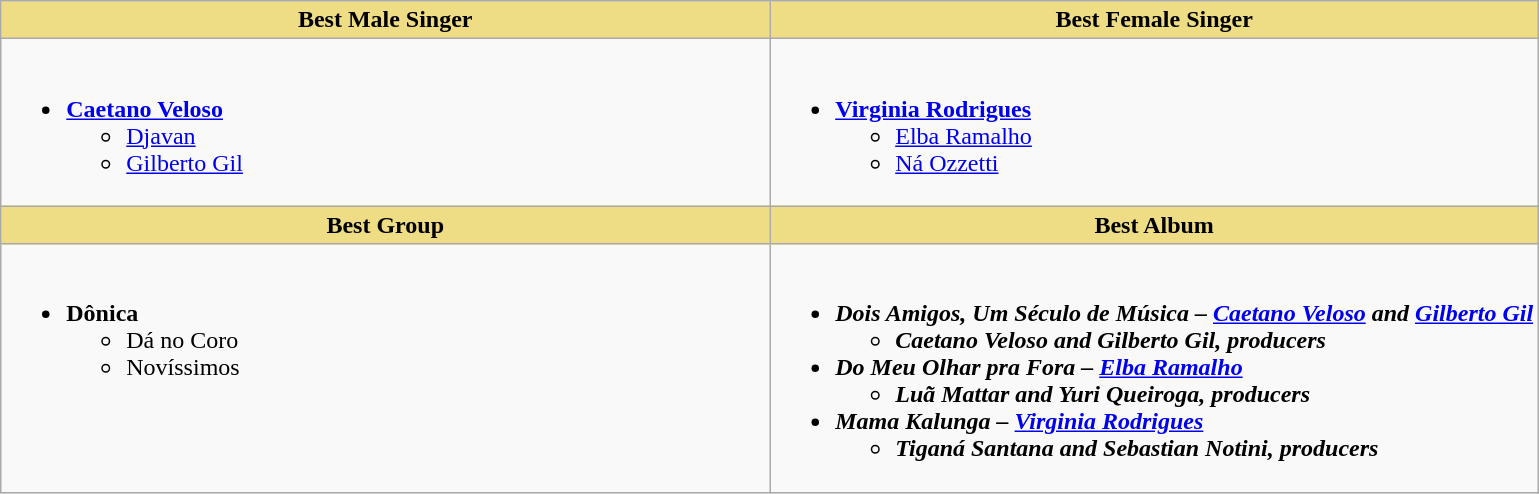<table class="wikitable" style="width=">
<tr>
<th style="background:#EEDD85; width:50%">Best Male Singer</th>
<th style="background:#EEDD85; width:50%">Best Female Singer</th>
</tr>
<tr>
<td style="vertical-align:top"><br><ul><li><strong><a href='#'>Caetano Veloso</a></strong><ul><li><a href='#'>Djavan</a></li><li><a href='#'>Gilberto Gil</a></li></ul></li></ul></td>
<td style="vertical-align:top"><br><ul><li><strong><a href='#'>Virginia Rodrigues</a></strong><ul><li><a href='#'>Elba Ramalho</a></li><li><a href='#'>Ná Ozzetti</a></li></ul></li></ul></td>
</tr>
<tr>
<th style="background:#EEDD85; width:50%">Best Group</th>
<th style="background:#EEDD85; width:50%">Best Album</th>
</tr>
<tr>
<td style="vertical-align:top"><br><ul><li><strong>Dônica</strong><ul><li>Dá no Coro</li><li>Novíssimos</li></ul></li></ul></td>
<td style="vertical-align:top"><br><ul><li><strong><em>Dois Amigos, Um Século de Música<em> – <a href='#'>Caetano Veloso</a> and <a href='#'>Gilberto Gil</a><strong><ul><li></strong>Caetano Veloso and Gilberto Gil, producers<strong></li></ul></li><li></em>Do Meu Olhar pra Fora<em> – <a href='#'>Elba Ramalho</a><ul><li>Luã Mattar and Yuri Queiroga, producers</li></ul></li><li></em>Mama Kalunga<em> – <a href='#'>Virginia Rodrigues</a><ul><li>Tiganá Santana and Sebastian Notini, producers</li></ul></li></ul></td>
</tr>
</table>
